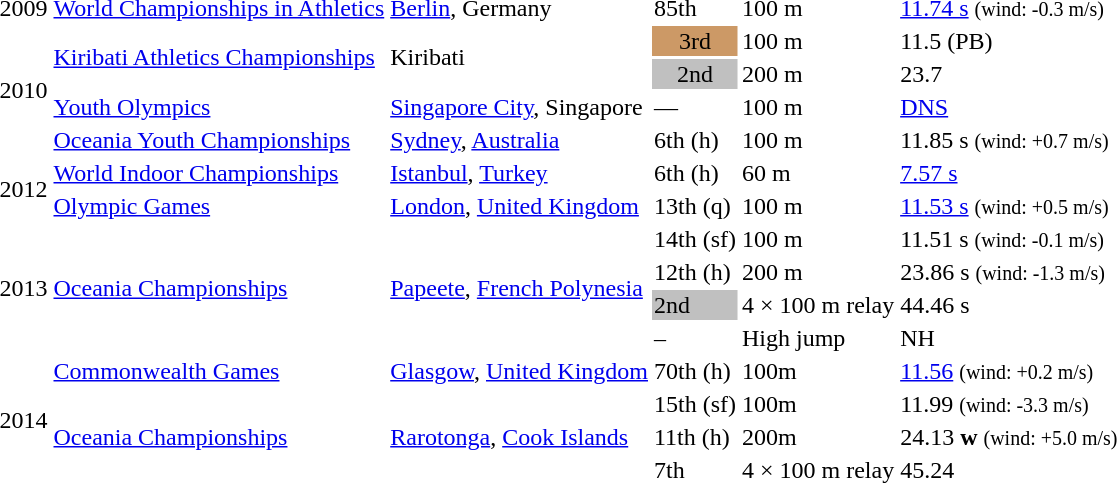<table>
<tr>
<td>2009</td>
<td><a href='#'>World Championships in Athletics</a></td>
<td><a href='#'>Berlin</a>, Germany</td>
<td>85th</td>
<td>100 m</td>
<td><a href='#'>11.74 s</a> <small>(wind: -0.3 m/s)</small></td>
</tr>
<tr>
<td rowspan=4>2010</td>
<td rowspan=2><a href='#'>Kiribati Athletics Championships</a></td>
<td rowspan=2>Kiribati</td>
<td bgcolor="cc9966" align="center">3rd</td>
<td>100 m</td>
<td>11.5  (PB)</td>
</tr>
<tr>
<td bgcolor="silver" align="center">2nd</td>
<td>200 m</td>
<td>23.7</td>
</tr>
<tr>
<td><a href='#'>Youth Olympics</a></td>
<td><a href='#'>Singapore City</a>, Singapore</td>
<td>—</td>
<td>100 m</td>
<td><a href='#'>DNS</a></td>
</tr>
<tr>
<td><a href='#'>Oceania Youth Championships</a></td>
<td><a href='#'>Sydney</a>, <a href='#'>Australia</a></td>
<td>6th (h)</td>
<td>100 m</td>
<td>11.85 s <small>(wind: +0.7 m/s)</small></td>
</tr>
<tr>
<td rowspan=2>2012</td>
<td><a href='#'>World Indoor Championships</a></td>
<td><a href='#'>Istanbul</a>, <a href='#'>Turkey</a></td>
<td>6th (h)</td>
<td>60 m</td>
<td><a href='#'>7.57 s</a></td>
</tr>
<tr>
<td><a href='#'>Olympic Games</a></td>
<td><a href='#'>London</a>, <a href='#'>United Kingdom</a></td>
<td>13th (q)</td>
<td>100 m</td>
<td><a href='#'>11.53 s</a> <small>(wind: +0.5 m/s)</small></td>
</tr>
<tr>
<td rowspan=4>2013</td>
<td rowspan=4><a href='#'>Oceania Championships</a></td>
<td rowspan=4><a href='#'>Papeete</a>, <a href='#'>French Polynesia</a></td>
<td>14th (sf)</td>
<td>100 m</td>
<td>11.51 s <small>(wind: -0.1 m/s)</small></td>
</tr>
<tr>
<td>12th (h)</td>
<td>200 m</td>
<td>23.86 s <small>(wind: -1.3 m/s)</small></td>
</tr>
<tr>
<td bgcolor=silver>2nd</td>
<td>4 × 100 m relay</td>
<td>44.46 s</td>
</tr>
<tr>
<td>–</td>
<td>High jump</td>
<td>NH</td>
</tr>
<tr>
<td rowspan=4>2014</td>
<td><a href='#'>Commonwealth Games</a></td>
<td><a href='#'>Glasgow</a>, <a href='#'>United Kingdom</a></td>
<td>70th (h)</td>
<td>100m</td>
<td><a href='#'>11.56</a> <small>(wind: +0.2 m/s)</small></td>
</tr>
<tr>
<td rowspan=3><a href='#'>Oceania Championships</a></td>
<td rowspan=3><a href='#'>Rarotonga</a>, <a href='#'>Cook Islands</a></td>
<td>15th (sf)</td>
<td>100m</td>
<td>11.99 <small>(wind: -3.3 m/s)</small></td>
</tr>
<tr>
<td>11th (h)</td>
<td>200m</td>
<td>24.13 <strong>w</strong> <small>(wind: +5.0 m/s)</small></td>
</tr>
<tr>
<td>7th</td>
<td>4 × 100 m relay</td>
<td>45.24</td>
</tr>
</table>
